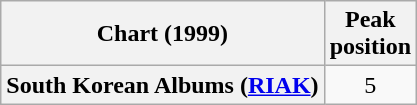<table class="wikitable plainrowheaders">
<tr>
<th>Chart (1999)</th>
<th>Peak<br>position</th>
</tr>
<tr>
<th scope="row">South Korean Albums (<a href='#'>RIAK</a>)</th>
<td style="text-align:center;">5</td>
</tr>
</table>
